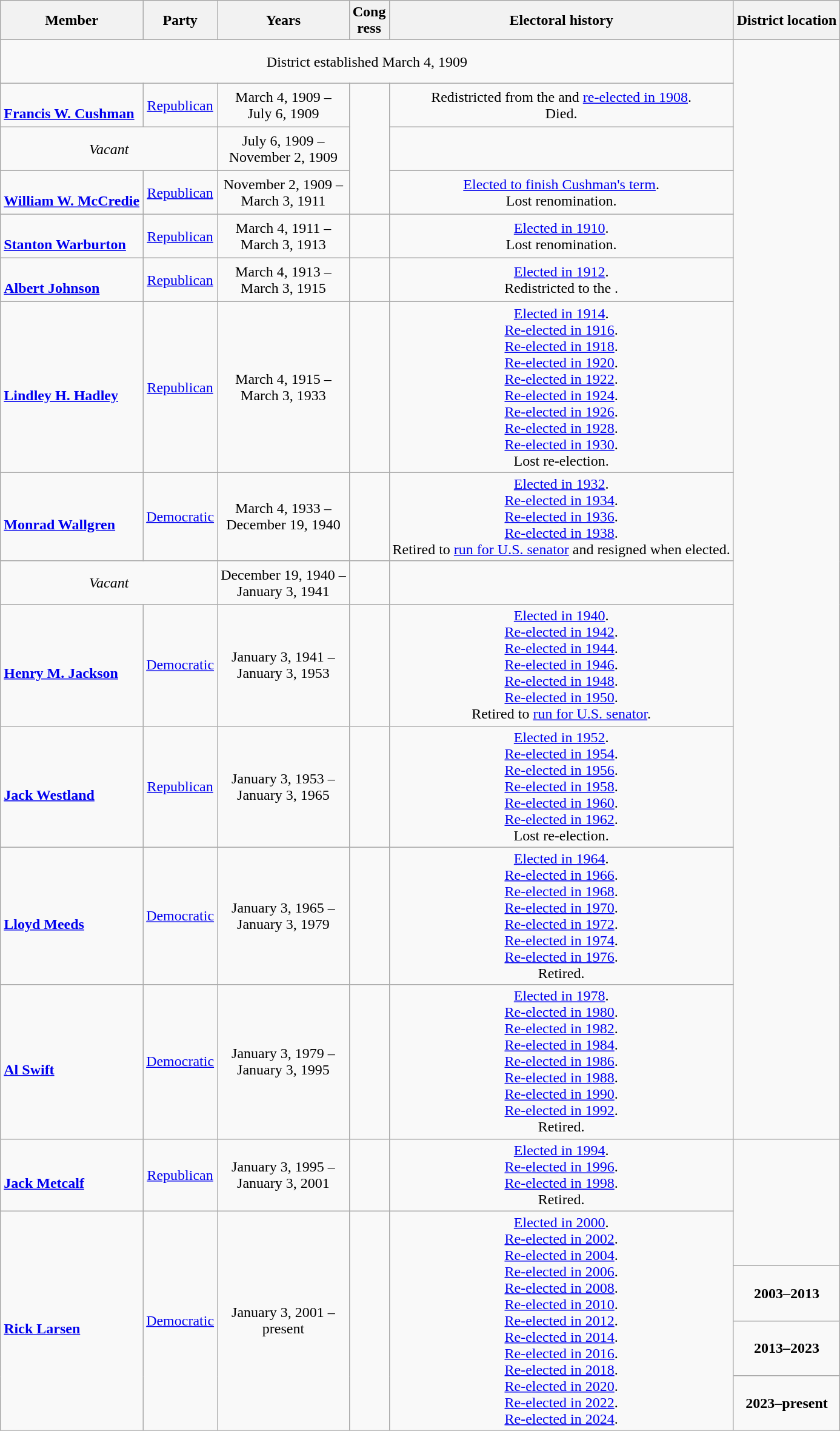<table class=wikitable style="text-align:center">
<tr>
<th>Member<br></th>
<th>Party</th>
<th>Years</th>
<th>Cong<br>ress</th>
<th>Electoral history</th>
<th>District location</th>
</tr>
<tr style="height:3em">
<td colspan=5>District established March 4, 1909</td>
</tr>
<tr style="height:3em">
<td align=left><br><strong><a href='#'>Francis W. Cushman</a></strong><br></td>
<td><a href='#'>Republican</a></td>
<td nowrap>March 4, 1909 –<br>July 6, 1909</td>
<td rowspan=3></td>
<td>Redistricted from the  and <a href='#'>re-elected in 1908</a>.<br>Died.</td>
</tr>
<tr style="height:3em">
<td Colspan=2><em>Vacant</em></td>
<td nowrap>July 6, 1909 –<br>November 2, 1909</td>
<td></td>
</tr>
<tr style="height:3em">
<td align=left><br><strong><a href='#'>William W. McCredie</a></strong><br></td>
<td><a href='#'>Republican</a></td>
<td nowrap>November 2, 1909 –<br>March 3, 1911</td>
<td><a href='#'>Elected to finish Cushman's term</a>.<br>Lost renomination.</td>
</tr>
<tr style="height:3em">
<td align=left><br><strong><a href='#'>Stanton Warburton</a></strong><br></td>
<td><a href='#'>Republican</a></td>
<td nowrap>March 4, 1911 –<br>March 3, 1913</td>
<td></td>
<td><a href='#'>Elected in 1910</a>.<br>Lost renomination.</td>
</tr>
<tr style="height:3em">
<td align=left><br><strong><a href='#'>Albert Johnson</a></strong><br></td>
<td><a href='#'>Republican</a></td>
<td nowrap>March 4, 1913 –<br>March 3, 1915</td>
<td></td>
<td><a href='#'>Elected in 1912</a>.<br>Redistricted to the .</td>
</tr>
<tr style="height:3em">
<td align=left><br><strong><a href='#'>Lindley H. Hadley</a></strong><br></td>
<td><a href='#'>Republican</a></td>
<td nowrap>March 4, 1915 –<br>March 3, 1933</td>
<td></td>
<td><a href='#'>Elected in 1914</a>.<br><a href='#'>Re-elected in 1916</a>.<br><a href='#'>Re-elected in 1918</a>.<br><a href='#'>Re-elected in 1920</a>.<br><a href='#'>Re-elected in 1922</a>.<br><a href='#'>Re-elected in 1924</a>.<br><a href='#'>Re-elected in 1926</a>.<br><a href='#'>Re-elected in 1928</a>.<br><a href='#'>Re-elected in 1930</a>.<br>Lost re-election.</td>
</tr>
<tr style="height:3em">
<td align=left><br><strong><a href='#'>Monrad Wallgren</a></strong><br></td>
<td><a href='#'>Democratic</a></td>
<td nowrap>March 4, 1933 –<br>December 19, 1940</td>
<td></td>
<td><a href='#'>Elected in 1932</a>.<br><a href='#'>Re-elected in 1934</a>.<br><a href='#'>Re-elected in 1936</a>.<br><a href='#'>Re-elected in 1938</a>.<br>Retired to <a href='#'>run for U.S. senator</a> and resigned when elected.</td>
</tr>
<tr style="height:3em">
<td Colspan=2><em>Vacant</em></td>
<td nowrap>December 19, 1940 –<br>January 3, 1941</td>
<td></td>
<td></td>
</tr>
<tr style="height:3em">
<td align=left><br><strong><a href='#'>Henry M. Jackson</a></strong><br></td>
<td><a href='#'>Democratic</a></td>
<td nowrap>January 3, 1941 –<br>January 3, 1953</td>
<td></td>
<td><a href='#'>Elected in 1940</a>.<br><a href='#'>Re-elected in 1942</a>.<br><a href='#'>Re-elected in 1944</a>.<br><a href='#'>Re-elected in 1946</a>.<br><a href='#'>Re-elected in 1948</a>.<br><a href='#'>Re-elected in 1950</a>.<br>Retired to <a href='#'>run for U.S. senator</a>.</td>
</tr>
<tr style="height:3em">
<td align=left><br><strong><a href='#'>Jack Westland</a></strong><br></td>
<td><a href='#'>Republican</a></td>
<td nowrap>January 3, 1953 –<br>January 3, 1965</td>
<td></td>
<td><a href='#'>Elected in 1952</a>.<br><a href='#'>Re-elected in 1954</a>.<br><a href='#'>Re-elected in 1956</a>.<br><a href='#'>Re-elected in 1958</a>.<br><a href='#'>Re-elected in 1960</a>.<br><a href='#'>Re-elected in 1962</a>.<br>Lost re-election.</td>
</tr>
<tr style="height:3em">
<td align=left><br><strong><a href='#'>Lloyd Meeds</a></strong><br></td>
<td><a href='#'>Democratic</a></td>
<td nowrap>January 3, 1965 –<br>January 3, 1979</td>
<td></td>
<td><a href='#'>Elected in 1964</a>.<br><a href='#'>Re-elected in 1966</a>.<br><a href='#'>Re-elected in 1968</a>.<br><a href='#'>Re-elected in 1970</a>.<br><a href='#'>Re-elected in 1972</a>.<br><a href='#'>Re-elected in 1974</a>.<br><a href='#'>Re-elected in 1976</a>.<br>Retired.</td>
</tr>
<tr style="height:3em">
<td align=left><br><strong><a href='#'>Al Swift</a></strong><br></td>
<td><a href='#'>Democratic</a></td>
<td nowrap>January 3, 1979 –<br>January 3, 1995</td>
<td></td>
<td><a href='#'>Elected in 1978</a>.<br><a href='#'>Re-elected in 1980</a>.<br><a href='#'>Re-elected in 1982</a>.<br><a href='#'>Re-elected in 1984</a>.<br><a href='#'>Re-elected in 1986</a>.<br><a href='#'>Re-elected in 1988</a>.<br><a href='#'>Re-elected in 1990</a>.<br><a href='#'>Re-elected in 1992</a>.<br>Retired.</td>
</tr>
<tr style="height:3em">
<td align=left><br><strong><a href='#'>Jack Metcalf</a></strong><br></td>
<td><a href='#'>Republican</a></td>
<td nowrap>January 3, 1995 –<br>January 3, 2001</td>
<td></td>
<td><a href='#'>Elected in 1994</a>.<br><a href='#'>Re-elected in 1996</a>.<br><a href='#'>Re-elected in 1998</a>.<br>Retired.</td>
<td rowspan=2></td>
</tr>
<tr style="height:3em">
<td rowspan=4 align=left><br><strong><a href='#'>Rick Larsen</a></strong><br></td>
<td rowspan=4 ><a href='#'>Democratic</a></td>
<td rowspan=4 nowrap>January 3, 2001 –<br>present</td>
<td rowspan=4></td>
<td rowspan=4><a href='#'>Elected in 2000</a>.<br><a href='#'>Re-elected in 2002</a>.<br><a href='#'>Re-elected in 2004</a>.<br><a href='#'>Re-elected in 2006</a>.<br><a href='#'>Re-elected in 2008</a>.<br><a href='#'>Re-elected in 2010</a>.<br><a href='#'>Re-elected in 2012</a>.<br><a href='#'>Re-elected in 2014</a>.<br><a href='#'>Re-elected in 2016</a>.<br><a href='#'>Re-elected in 2018</a>.<br><a href='#'>Re-elected in 2020</a>.<br><a href='#'>Re-elected in 2022</a>.<br><a href='#'>Re-elected in 2024</a>.</td>
</tr>
<tr style="height:3em">
<td><strong>2003–2013</strong><br></td>
</tr>
<tr style="height:3em">
<td><strong>2013–2023</strong><br></td>
</tr>
<tr style="height:3em">
<td><strong>2023–present</strong><br></td>
</tr>
</table>
